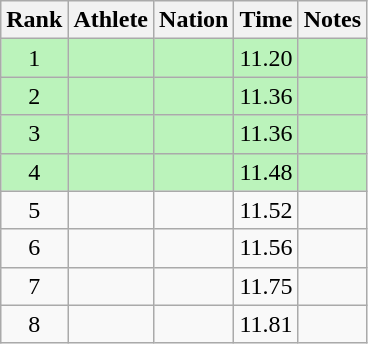<table class="wikitable sortable" style="text-align:center">
<tr>
<th>Rank</th>
<th>Athlete</th>
<th>Nation</th>
<th>Time</th>
<th>Notes</th>
</tr>
<tr bgcolor=#bbf3bb>
<td>1</td>
<td align=left></td>
<td align=left></td>
<td>11.20</td>
<td></td>
</tr>
<tr bgcolor=#bbf3bb>
<td>2</td>
<td align=left></td>
<td align=left></td>
<td>11.36</td>
<td></td>
</tr>
<tr bgcolor=#bbf3bb>
<td>3</td>
<td align=left></td>
<td align=left></td>
<td>11.36</td>
<td></td>
</tr>
<tr bgcolor=#bbf3bb>
<td>4</td>
<td align=left></td>
<td align=left></td>
<td>11.48</td>
<td></td>
</tr>
<tr>
<td>5</td>
<td align=left></td>
<td align=left></td>
<td>11.52</td>
<td></td>
</tr>
<tr>
<td>6</td>
<td align=left></td>
<td align=left></td>
<td>11.56</td>
<td></td>
</tr>
<tr>
<td>7</td>
<td align=left></td>
<td align=left></td>
<td>11.75</td>
<td></td>
</tr>
<tr>
<td>8</td>
<td align=left></td>
<td align=left></td>
<td>11.81</td>
<td></td>
</tr>
</table>
